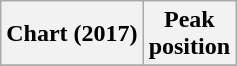<table class="wikitable sortable plainrowheaders" style="text-align:center">
<tr>
<th scope="col">Chart (2017)</th>
<th scope="col">Peak<br> position</th>
</tr>
<tr>
</tr>
</table>
